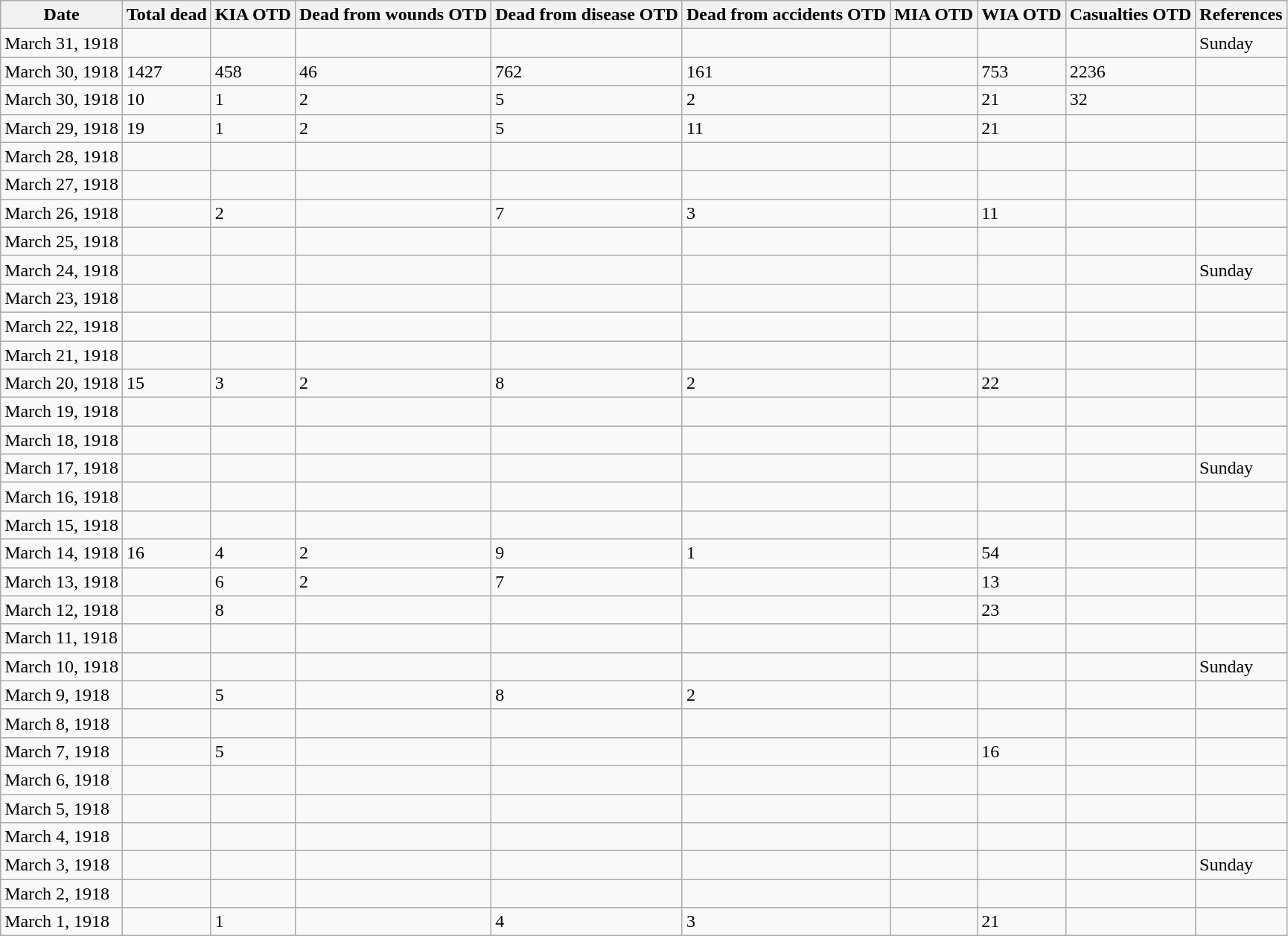<table role="presentation" class="wikitable mw-collapsible">
<tr>
<th>Date</th>
<th>Total dead</th>
<th>KIA OTD</th>
<th>Dead from wounds OTD</th>
<th>Dead from disease OTD</th>
<th>Dead from accidents OTD</th>
<th>MIA OTD</th>
<th>WIA OTD</th>
<th>Casualties OTD</th>
<th>References</th>
</tr>
<tr>
<td>March 31, 1918</td>
<td></td>
<td></td>
<td></td>
<td></td>
<td></td>
<td></td>
<td></td>
<td></td>
<td>Sunday</td>
</tr>
<tr>
<td>March 30, 1918</td>
<td>1427</td>
<td>458</td>
<td>46</td>
<td>762</td>
<td>161</td>
<td></td>
<td>753</td>
<td>2236</td>
<td></td>
</tr>
<tr>
<td>March 30, 1918</td>
<td>10</td>
<td>1</td>
<td>2</td>
<td>5</td>
<td>2</td>
<td></td>
<td>21</td>
<td>32</td>
<td></td>
</tr>
<tr>
<td>March 29, 1918</td>
<td>19</td>
<td>1</td>
<td>2</td>
<td>5</td>
<td>11</td>
<td></td>
<td>21</td>
<td></td>
<td></td>
</tr>
<tr>
<td>March 28, 1918</td>
<td></td>
<td></td>
<td></td>
<td></td>
<td></td>
<td></td>
<td></td>
<td></td>
<td></td>
</tr>
<tr>
<td>March 27, 1918</td>
<td></td>
<td></td>
<td></td>
<td></td>
<td></td>
<td></td>
<td></td>
<td></td>
<td></td>
</tr>
<tr>
<td>March 26, 1918</td>
<td></td>
<td>2</td>
<td></td>
<td>7</td>
<td>3</td>
<td></td>
<td>11</td>
<td></td>
<td></td>
</tr>
<tr>
<td>March 25, 1918</td>
<td></td>
<td></td>
<td></td>
<td></td>
<td></td>
<td></td>
<td></td>
<td></td>
<td></td>
</tr>
<tr>
<td>March 24, 1918</td>
<td></td>
<td></td>
<td></td>
<td></td>
<td></td>
<td></td>
<td></td>
<td></td>
<td>Sunday</td>
</tr>
<tr>
<td>March 23, 1918</td>
<td></td>
<td></td>
<td></td>
<td></td>
<td></td>
<td></td>
<td></td>
<td></td>
<td></td>
</tr>
<tr>
<td>March 22, 1918</td>
<td></td>
<td></td>
<td></td>
<td></td>
<td></td>
<td></td>
<td></td>
<td></td>
<td></td>
</tr>
<tr>
<td>March 21, 1918</td>
<td></td>
<td></td>
<td></td>
<td></td>
<td></td>
<td></td>
<td></td>
<td></td>
<td></td>
</tr>
<tr>
<td>March 20, 1918</td>
<td>15</td>
<td>3</td>
<td>2</td>
<td>8</td>
<td>2</td>
<td></td>
<td>22</td>
<td></td>
<td></td>
</tr>
<tr>
<td>March 19, 1918</td>
<td></td>
<td></td>
<td></td>
<td></td>
<td></td>
<td></td>
<td></td>
<td></td>
<td></td>
</tr>
<tr>
<td>March 18, 1918</td>
<td></td>
<td></td>
<td></td>
<td></td>
<td></td>
<td></td>
<td></td>
<td></td>
<td></td>
</tr>
<tr>
<td>March 17, 1918</td>
<td></td>
<td></td>
<td></td>
<td></td>
<td></td>
<td></td>
<td></td>
<td></td>
<td>Sunday</td>
</tr>
<tr>
<td>March 16, 1918</td>
<td></td>
<td></td>
<td></td>
<td></td>
<td></td>
<td></td>
<td></td>
<td></td>
<td></td>
</tr>
<tr>
<td>March 15, 1918</td>
<td></td>
<td></td>
<td></td>
<td></td>
<td></td>
<td></td>
<td></td>
<td></td>
<td></td>
</tr>
<tr>
<td>March 14, 1918</td>
<td>16</td>
<td>4</td>
<td>2</td>
<td>9</td>
<td>1</td>
<td></td>
<td>54</td>
<td></td>
<td></td>
</tr>
<tr>
<td>March 13, 1918</td>
<td></td>
<td>6</td>
<td>2</td>
<td>7</td>
<td></td>
<td></td>
<td>13</td>
<td></td>
<td></td>
</tr>
<tr>
<td>March 12, 1918</td>
<td></td>
<td>8</td>
<td></td>
<td></td>
<td></td>
<td></td>
<td>23</td>
<td></td>
<td></td>
</tr>
<tr>
<td>March 11, 1918</td>
<td></td>
<td></td>
<td></td>
<td></td>
<td></td>
<td></td>
<td></td>
<td></td>
<td></td>
</tr>
<tr>
<td>March 10, 1918</td>
<td></td>
<td></td>
<td></td>
<td></td>
<td></td>
<td></td>
<td></td>
<td></td>
<td>Sunday</td>
</tr>
<tr>
<td>March 9, 1918</td>
<td></td>
<td>5</td>
<td></td>
<td>8</td>
<td>2</td>
<td></td>
<td></td>
<td></td>
<td></td>
</tr>
<tr>
<td>March 8, 1918</td>
<td></td>
<td></td>
<td></td>
<td></td>
<td></td>
<td></td>
<td></td>
<td></td>
<td></td>
</tr>
<tr>
<td>March 7, 1918</td>
<td></td>
<td>5</td>
<td></td>
<td></td>
<td></td>
<td></td>
<td>16</td>
<td></td>
<td></td>
</tr>
<tr>
<td>March 6, 1918</td>
<td></td>
<td></td>
<td></td>
<td></td>
<td></td>
<td></td>
<td></td>
<td></td>
<td></td>
</tr>
<tr>
<td>March 5, 1918</td>
<td></td>
<td></td>
<td></td>
<td></td>
<td></td>
<td></td>
<td></td>
<td></td>
<td></td>
</tr>
<tr>
<td>March 4, 1918</td>
<td></td>
<td></td>
<td></td>
<td></td>
<td></td>
<td></td>
<td></td>
<td></td>
<td></td>
</tr>
<tr>
<td>March 3, 1918</td>
<td></td>
<td></td>
<td></td>
<td></td>
<td></td>
<td></td>
<td></td>
<td></td>
<td>Sunday</td>
</tr>
<tr>
<td>March 2, 1918</td>
<td></td>
<td></td>
<td></td>
<td></td>
<td></td>
<td></td>
<td></td>
<td></td>
<td></td>
</tr>
<tr>
<td>March 1, 1918</td>
<td></td>
<td>1</td>
<td></td>
<td>4</td>
<td>3</td>
<td></td>
<td>21</td>
<td></td>
<td></td>
</tr>
</table>
